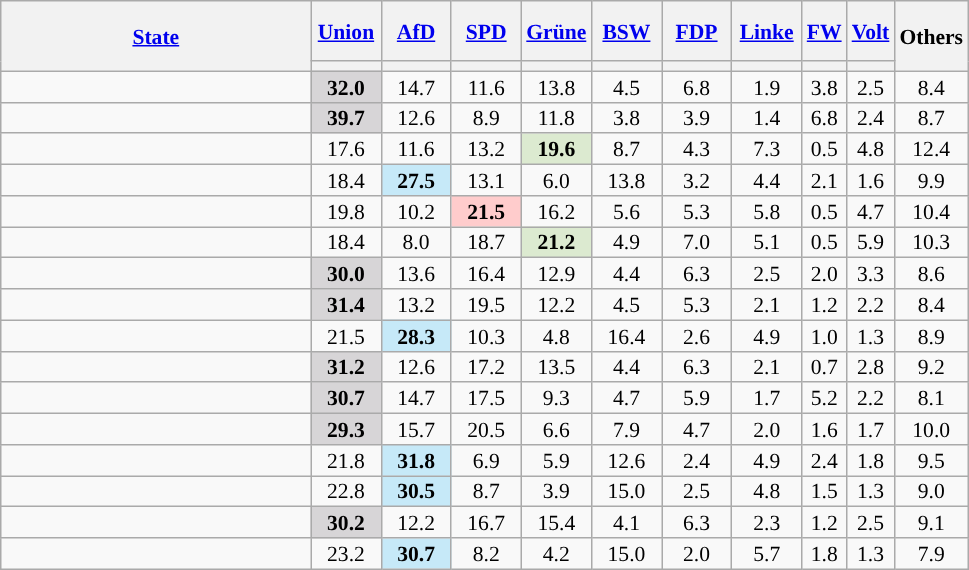<table class="wikitable sortable" style="text-align:center;font-size:90%;line-height:14px">
<tr style="height:40px;">
<th style="width:200px;" rowspan="2"><a href='#'>State</a></th>
<th style="width:40px;"><a href='#'>Union</a><br></th>
<th style="width:40px;"><a href='#'>AfD</a><br></th>
<th style="width:40px;"><a href='#'>SPD</a><br></th>
<th style="width:40px;"><a href='#'>Grüne</a><br></th>
<th style="width:40px;"><a href='#'>BSW</a><br></th>
<th style="width:40px;"><a href='#'>FDP</a><br></th>
<th style="width:40px;"><a href='#'>Linke</a><br></th>
<th><a href='#'>FW</a><br></th>
<th><a href='#'>Volt</a><br></th>
<th rowspan="2" class="unsortable" style="width:40px;">Others</th>
</tr>
<tr>
<th style="background:"></th>
<th style="background:"></th>
<th style="background:"></th>
<th style="background:"></th>
<th style="background:"></th>
<th style="background:"></th>
<th style="background:"></th>
<th style="background:"></th>
<th style="background:"></th>
</tr>
<tr>
<td align="left"></td>
<td style="background:#D7D5D7;"><strong>32.0</strong></td>
<td>14.7</td>
<td>11.6</td>
<td>13.8</td>
<td>4.5</td>
<td>6.8</td>
<td>1.9</td>
<td>3.8</td>
<td>2.5</td>
<td>8.4</td>
</tr>
<tr>
<td align="left"></td>
<td style="background:#D7D5D7;"><strong>39.7</strong></td>
<td>12.6</td>
<td>8.9</td>
<td>11.8</td>
<td>3.8</td>
<td>3.9</td>
<td>1.4</td>
<td>6.8</td>
<td>2.4</td>
<td>8.7</td>
</tr>
<tr>
<td align="left"></td>
<td>17.6</td>
<td>11.6</td>
<td>13.2</td>
<td style="background:#DCEAD0;"><strong>19.6</strong></td>
<td>8.7</td>
<td>4.3</td>
<td>7.3</td>
<td>0.5</td>
<td>4.8</td>
<td>12.4</td>
</tr>
<tr>
<td align="left"></td>
<td>18.4</td>
<td style="background:#C6E9F8;"><strong>27.5</strong></td>
<td>13.1</td>
<td>6.0</td>
<td>13.8</td>
<td>3.2</td>
<td>4.4</td>
<td>2.1</td>
<td>1.6</td>
<td>9.9</td>
</tr>
<tr>
<td align="left"></td>
<td>19.8</td>
<td>10.2</td>
<td style="background:#FFCCCC"><strong>21.5</strong></td>
<td>16.2</td>
<td>5.6</td>
<td>5.3</td>
<td>5.8</td>
<td>0.5</td>
<td>4.7</td>
<td>10.4</td>
</tr>
<tr>
<td align="left"></td>
<td>18.4</td>
<td>8.0</td>
<td>18.7</td>
<td style="background:#DCEAD0;"><strong>21.2</strong></td>
<td>4.9</td>
<td>7.0</td>
<td>5.1</td>
<td>0.5</td>
<td>5.9</td>
<td>10.3</td>
</tr>
<tr>
<td align="left"></td>
<td style="background:#D7D5D7;"><strong>30.0</strong></td>
<td>13.6</td>
<td>16.4</td>
<td>12.9</td>
<td>4.4</td>
<td>6.3</td>
<td>2.5</td>
<td>2.0</td>
<td>3.3</td>
<td>8.6</td>
</tr>
<tr>
<td align="left"></td>
<td style="background:#D7D5D7;"><strong>31.4</strong></td>
<td>13.2</td>
<td>19.5</td>
<td>12.2</td>
<td>4.5</td>
<td>5.3</td>
<td>2.1</td>
<td>1.2</td>
<td>2.2</td>
<td>8.4</td>
</tr>
<tr>
<td align="left"></td>
<td>21.5</td>
<td style="background:#C6E9F8;"><strong>28.3</strong></td>
<td>10.3</td>
<td>4.8</td>
<td>16.4</td>
<td>2.6</td>
<td>4.9</td>
<td>1.0</td>
<td>1.3</td>
<td>8.9</td>
</tr>
<tr>
<td align="left"></td>
<td style="background:#D7D5D7;"><strong>31.2</strong></td>
<td>12.6</td>
<td>17.2</td>
<td>13.5</td>
<td>4.4</td>
<td>6.3</td>
<td>2.1</td>
<td>0.7</td>
<td>2.8</td>
<td>9.2</td>
</tr>
<tr>
<td align="left"></td>
<td style="background:#D7D5D7;"><strong>30.7</strong></td>
<td>14.7</td>
<td>17.5</td>
<td>9.3</td>
<td>4.7</td>
<td>5.9</td>
<td>1.7</td>
<td>5.2</td>
<td>2.2</td>
<td>8.1</td>
</tr>
<tr>
<td align="left"></td>
<td style="background:#D7D5D7;"><strong>29.3</strong></td>
<td>15.7</td>
<td>20.5</td>
<td>6.6</td>
<td>7.9</td>
<td>4.7</td>
<td>2.0</td>
<td>1.6</td>
<td>1.7</td>
<td>10.0</td>
</tr>
<tr>
<td align="left"></td>
<td>21.8</td>
<td style="background:#C6E9F8;"><strong>31.8</strong></td>
<td>6.9</td>
<td>5.9</td>
<td>12.6</td>
<td>2.4</td>
<td>4.9</td>
<td>2.4</td>
<td>1.8</td>
<td>9.5</td>
</tr>
<tr>
<td align="left"></td>
<td>22.8</td>
<td style="background:#C6E9F8;"><strong>30.5</strong></td>
<td>8.7</td>
<td>3.9</td>
<td>15.0</td>
<td>2.5</td>
<td>4.8</td>
<td>1.5</td>
<td>1.3</td>
<td>9.0</td>
</tr>
<tr>
<td align="left"></td>
<td style="background:#D7D5D7;"><strong>30.2</strong></td>
<td>12.2</td>
<td>16.7</td>
<td>15.4</td>
<td>4.1</td>
<td>6.3</td>
<td>2.3</td>
<td>1.2</td>
<td>2.5</td>
<td>9.1</td>
</tr>
<tr>
<td align="left"></td>
<td>23.2</td>
<td style="background:#C6E9F8;"><strong>30.7</strong></td>
<td>8.2</td>
<td>4.2</td>
<td>15.0</td>
<td>2.0</td>
<td>5.7</td>
<td>1.8</td>
<td>1.3</td>
<td>7.9</td>
</tr>
</table>
